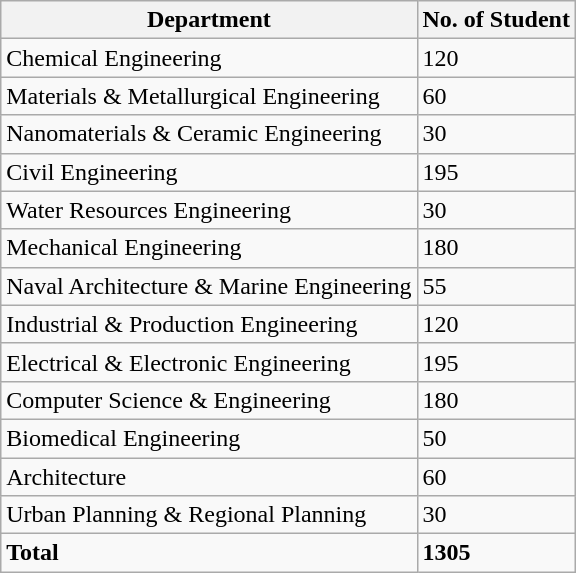<table class="wikitable">
<tr>
<th>Department</th>
<th>No. of Student</th>
</tr>
<tr>
<td>Chemical Engineering</td>
<td>120</td>
</tr>
<tr>
<td>Materials & Metallurgical Engineering</td>
<td>60</td>
</tr>
<tr>
<td>Nanomaterials & Ceramic Engineering</td>
<td>30</td>
</tr>
<tr>
<td>Civil Engineering</td>
<td>195</td>
</tr>
<tr>
<td>Water Resources Engineering</td>
<td>30</td>
</tr>
<tr>
<td>Mechanical Engineering</td>
<td>180</td>
</tr>
<tr>
<td>Naval Architecture & Marine Engineering</td>
<td>55</td>
</tr>
<tr>
<td>Industrial & Production Engineering</td>
<td>120</td>
</tr>
<tr>
<td>Electrical & Electronic Engineering</td>
<td>195</td>
</tr>
<tr>
<td>Computer Science & Engineering</td>
<td>180</td>
</tr>
<tr>
<td>Biomedical Engineering</td>
<td>50</td>
</tr>
<tr>
<td>Architecture</td>
<td>60</td>
</tr>
<tr>
<td>Urban Planning & Regional Planning</td>
<td>30</td>
</tr>
<tr>
<td><strong>Total</strong></td>
<td><strong>1305</strong></td>
</tr>
</table>
